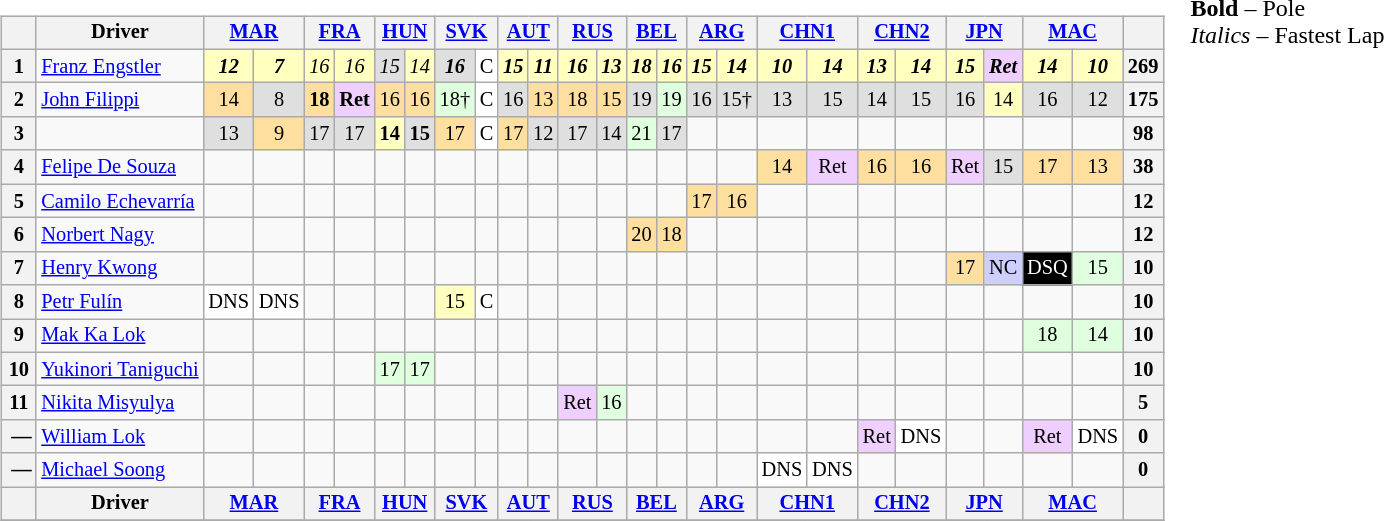<table>
<tr>
<td valign="top"><br><table align=left| class="wikitable" style="font-size: 85%; text-align: center">
<tr valign="top">
<th valign=middle></th>
<th valign=middle>Driver</th>
<th colspan=2><a href='#'>MAR</a><br></th>
<th colspan=2><a href='#'>FRA</a><br></th>
<th colspan=2><a href='#'>HUN</a><br></th>
<th colspan=2><a href='#'>SVK</a><br></th>
<th colspan=2><a href='#'>AUT</a><br></th>
<th colspan=2><a href='#'>RUS</a><br></th>
<th colspan=2><a href='#'>BEL</a><br></th>
<th colspan=2><a href='#'>ARG</a><br></th>
<th colspan=2><a href='#'>CHN1</a><br></th>
<th colspan=2><a href='#'>CHN2</a><br></th>
<th colspan=2><a href='#'>JPN</a><br></th>
<th colspan=2><a href='#'>MAC</a><br></th>
<th valign=middle>  </th>
</tr>
<tr>
<th>1</th>
<td align=left> <a href='#'>Franz Engstler</a></td>
<td style="background:#ffffbf;"><strong><em>12</em></strong></td>
<td style="background:#ffffbf;"><strong><em>7</em></strong></td>
<td style="background:#ffffbf;"><em>16</em></td>
<td style="background:#ffffbf;"><em>16</em></td>
<td style="background:#dfdfdf;"><em>15</em></td>
<td style="background:#ffffbf;"><em>14</em></td>
<td style="background:#dfdfdf;"><strong><em>16</em></strong></td>
<td style="background:#ffffff;">C</td>
<td style="background:#ffffbf;"><strong><em>15</em></strong></td>
<td style="background:#ffffbf;"><strong><em>11</em></strong></td>
<td style="background:#ffffbf;"><strong><em>16</em></strong></td>
<td style="background:#ffffbf;"><strong><em>13</em></strong></td>
<td style="background:#ffffbf;"><strong><em>18</em></strong></td>
<td style="background:#ffffbf;"><strong><em>16</em></strong></td>
<td style="background:#ffffbf;"><strong><em>15</em></strong></td>
<td style="background:#ffffbf;"><strong><em>14</em></strong></td>
<td style="background:#ffffbf;"><strong><em>10</em></strong></td>
<td style="background:#ffffbf;"><strong><em>14</em></strong></td>
<td style="background:#ffffbf;"><strong><em>13</em></strong></td>
<td style="background:#ffffbf;"><strong><em>14</em></strong></td>
<td style="background:#ffffbf;"><strong><em>15</em></strong></td>
<td style="background:#efcfff;"><strong><em>Ret</em></strong></td>
<td style="background:#ffffbf;"><strong><em>14</em></strong></td>
<td style="background:#ffffbf;"><strong><em>10</em></strong></td>
<th>269</th>
</tr>
<tr>
<th>2</th>
<td align=left> <a href='#'>John Filippi</a></td>
<td style="background:#ffdf9f;">14</td>
<td style="background:#dfdfdf;">8</td>
<td style="background:#ffdf9f;"><strong>18</strong></td>
<td style="background:#efcfff;"><strong>Ret</strong></td>
<td style="background:#ffdf9f;">16</td>
<td style="background:#ffdf9f;">16</td>
<td style="background:#dfffdf;">18†</td>
<td style="background:#ffffff;">C</td>
<td style="background:#dfdfdf;">16</td>
<td style="background:#ffdf9f;">13</td>
<td style="background:#ffdf9f;">18</td>
<td style="background:#ffdf9f;">15</td>
<td style="background:#dfdfdf;">19</td>
<td style="background:#dfffdf;">19</td>
<td style="background:#dfdfdf;">16</td>
<td style="background:#dfdfdf;">15†</td>
<td style="background:#dfdfdf;">13</td>
<td style="background:#dfdfdf;">15</td>
<td style="background:#dfdfdf;">14</td>
<td style="background:#dfdfdf;">15</td>
<td style="background:#dfdfdf;">16</td>
<td style="background:#ffffbf;">14</td>
<td style="background:#dfdfdf;">16</td>
<td style="background:#dfdfdf;">12</td>
<th>175</th>
</tr>
<tr>
<th>3</th>
<td align=left></td>
<td style="background:#dfdfdf;">13</td>
<td style="background:#ffdf9f;">9</td>
<td style="background:#dfdfdf;">17</td>
<td style="background:#dfdfdf;">17</td>
<td style="background:#ffffbf;"><strong>14</strong></td>
<td style="background:#dfdfdf;"><strong>15</strong></td>
<td style="background:#ffdf9f;">17</td>
<td style="background:#ffffff;">C</td>
<td style="background:#ffdf9f;">17</td>
<td style="background:#dfdfdf;">12</td>
<td style="background:#dfdfdf;">17</td>
<td style="background:#dfdfdf;">14</td>
<td style="background:#dfffdf;">21</td>
<td style="background:#dfdfdf;">17</td>
<td></td>
<td></td>
<td></td>
<td></td>
<td></td>
<td></td>
<td></td>
<td></td>
<td></td>
<td></td>
<th>98</th>
</tr>
<tr>
<th>4</th>
<td align=left> <a href='#'>Felipe De Souza</a></td>
<td></td>
<td></td>
<td></td>
<td></td>
<td></td>
<td></td>
<td></td>
<td></td>
<td></td>
<td></td>
<td></td>
<td></td>
<td></td>
<td></td>
<td></td>
<td></td>
<td style="background:#ffdf9f;">14</td>
<td style="background:#efcfff;">Ret</td>
<td style="background:#ffdf9f;">16</td>
<td style="background:#ffdf9f;">16</td>
<td style="background:#efcfff;">Ret</td>
<td style="background:#dfdfdf;">15</td>
<td style="background:#ffdf9f;">17</td>
<td style="background:#ffdf9f;">13</td>
<th>38</th>
</tr>
<tr>
<th>5</th>
<td align=left> <a href='#'>Camilo Echevarría</a></td>
<td></td>
<td></td>
<td></td>
<td></td>
<td></td>
<td></td>
<td></td>
<td></td>
<td></td>
<td></td>
<td></td>
<td></td>
<td></td>
<td></td>
<td style="background:#ffdf9f;">17</td>
<td style="background:#ffdf9f;">16</td>
<td></td>
<td></td>
<td></td>
<td></td>
<td></td>
<td></td>
<td></td>
<td></td>
<th>12</th>
</tr>
<tr>
<th>6</th>
<td align=left> <a href='#'>Norbert Nagy</a></td>
<td></td>
<td></td>
<td></td>
<td></td>
<td></td>
<td></td>
<td></td>
<td></td>
<td></td>
<td></td>
<td></td>
<td></td>
<td style="background:#ffdf9f;">20</td>
<td style="background:#ffdf9f;">18</td>
<td></td>
<td></td>
<td></td>
<td></td>
<td></td>
<td></td>
<td></td>
<td></td>
<td></td>
<td></td>
<th>12</th>
</tr>
<tr>
<th>7</th>
<td align=left> <a href='#'>Henry Kwong</a></td>
<td></td>
<td></td>
<td></td>
<td></td>
<td></td>
<td></td>
<td></td>
<td></td>
<td></td>
<td></td>
<td></td>
<td></td>
<td></td>
<td></td>
<td></td>
<td></td>
<td></td>
<td></td>
<td></td>
<td></td>
<td style="background:#ffdf9f;">17</td>
<td style="background:#cfcfff;">NC</td>
<td style="background:#000000; color:white">DSQ</td>
<td style="background:#dfffdf;">15</td>
<th>10</th>
</tr>
<tr>
<th>8</th>
<td align=left> <a href='#'>Petr Fulín</a></td>
<td style="background:#ffffff;">DNS</td>
<td style="background:#ffffff;">DNS</td>
<td></td>
<td></td>
<td></td>
<td></td>
<td style="background:#ffffbf;">15</td>
<td style="background:#ffffff;">C</td>
<td></td>
<td></td>
<td></td>
<td></td>
<td></td>
<td></td>
<td></td>
<td></td>
<td></td>
<td></td>
<td></td>
<td></td>
<td></td>
<td></td>
<td></td>
<td></td>
<th>10</th>
</tr>
<tr>
<th>9</th>
<td align=left> <a href='#'>Mak Ka Lok</a></td>
<td></td>
<td></td>
<td></td>
<td></td>
<td></td>
<td></td>
<td></td>
<td></td>
<td></td>
<td></td>
<td></td>
<td></td>
<td></td>
<td></td>
<td></td>
<td></td>
<td></td>
<td></td>
<td></td>
<td></td>
<td></td>
<td></td>
<td style="background:#dfffdf;">18</td>
<td style="background:#dfffdf;">14</td>
<th>10</th>
</tr>
<tr>
<th>10</th>
<td align=left> <a href='#'>Yukinori Taniguchi</a></td>
<td></td>
<td></td>
<td></td>
<td></td>
<td style="background:#dfffdf;">17</td>
<td style="background:#dfffdf;">17</td>
<td></td>
<td></td>
<td></td>
<td></td>
<td></td>
<td></td>
<td></td>
<td></td>
<td></td>
<td></td>
<td></td>
<td></td>
<td></td>
<td></td>
<td></td>
<td></td>
<td></td>
<td></td>
<th>10</th>
</tr>
<tr>
<th>11</th>
<td align=left> <a href='#'>Nikita Misyulya</a></td>
<td></td>
<td></td>
<td></td>
<td></td>
<td></td>
<td></td>
<td></td>
<td></td>
<td></td>
<td></td>
<td style="background:#efcfff;">Ret</td>
<td style="background:#dfffdf;">16</td>
<td></td>
<td></td>
<td></td>
<td></td>
<td></td>
<td></td>
<td></td>
<td></td>
<td></td>
<td></td>
<td></td>
<td></td>
<th>5</th>
</tr>
<tr>
<th> —</th>
<td align=left> <a href='#'>William Lok</a></td>
<td></td>
<td></td>
<td></td>
<td></td>
<td></td>
<td></td>
<td></td>
<td></td>
<td></td>
<td></td>
<td></td>
<td></td>
<td></td>
<td></td>
<td></td>
<td></td>
<td></td>
<td></td>
<td style="background:#efcfff;">Ret</td>
<td style="background:#ffffff;">DNS</td>
<td></td>
<td></td>
<td style="background:#efcfff;">Ret</td>
<td style="background:#ffffff;">DNS</td>
<th>0</th>
</tr>
<tr>
<th> —</th>
<td align=left> <a href='#'>Michael Soong</a></td>
<td></td>
<td></td>
<td></td>
<td></td>
<td></td>
<td></td>
<td></td>
<td></td>
<td></td>
<td></td>
<td></td>
<td></td>
<td></td>
<td></td>
<td></td>
<td></td>
<td style="background:#ffffff;">DNS</td>
<td style="background:#ffffff;">DNS</td>
<td></td>
<td></td>
<td></td>
<td></td>
<td></td>
<td></td>
<th>0</th>
</tr>
<tr valign="top">
<th valign=middle></th>
<th valign=middle>Driver</th>
<th colspan=2><a href='#'>MAR</a><br></th>
<th colspan=2><a href='#'>FRA</a><br></th>
<th colspan=2><a href='#'>HUN</a><br></th>
<th colspan=2><a href='#'>SVK</a><br></th>
<th colspan=2><a href='#'>AUT</a><br></th>
<th colspan=2><a href='#'>RUS</a><br></th>
<th colspan=2><a href='#'>BEL</a><br></th>
<th colspan=2><a href='#'>ARG</a><br></th>
<th colspan=2><a href='#'>CHN1</a><br></th>
<th colspan=2><a href='#'>CHN2</a><br></th>
<th colspan=2><a href='#'>JPN</a><br></th>
<th colspan=2><a href='#'>MAC</a><br></th>
<th valign=middle>  </th>
</tr>
<tr>
</tr>
</table>
</td>
<td valign="top"><br>
<span><strong>Bold</strong> – Pole<br>
<em>Italics</em> – Fastest Lap</span></td>
</tr>
</table>
